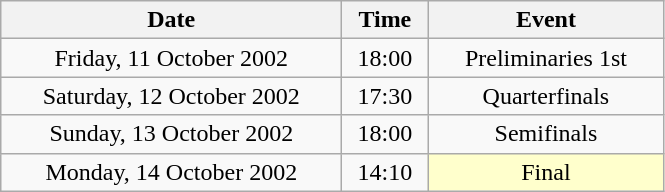<table class = "wikitable" style="text-align:center;">
<tr>
<th width=220>Date</th>
<th width=50>Time</th>
<th width=150>Event</th>
</tr>
<tr>
<td>Friday, 11 October 2002</td>
<td>18:00</td>
<td>Preliminaries 1st</td>
</tr>
<tr>
<td>Saturday, 12 October 2002</td>
<td>17:30</td>
<td>Quarterfinals</td>
</tr>
<tr>
<td>Sunday, 13 October 2002</td>
<td>18:00</td>
<td>Semifinals</td>
</tr>
<tr>
<td>Monday, 14 October 2002</td>
<td>14:10</td>
<td bgcolor=ffffcc>Final</td>
</tr>
</table>
